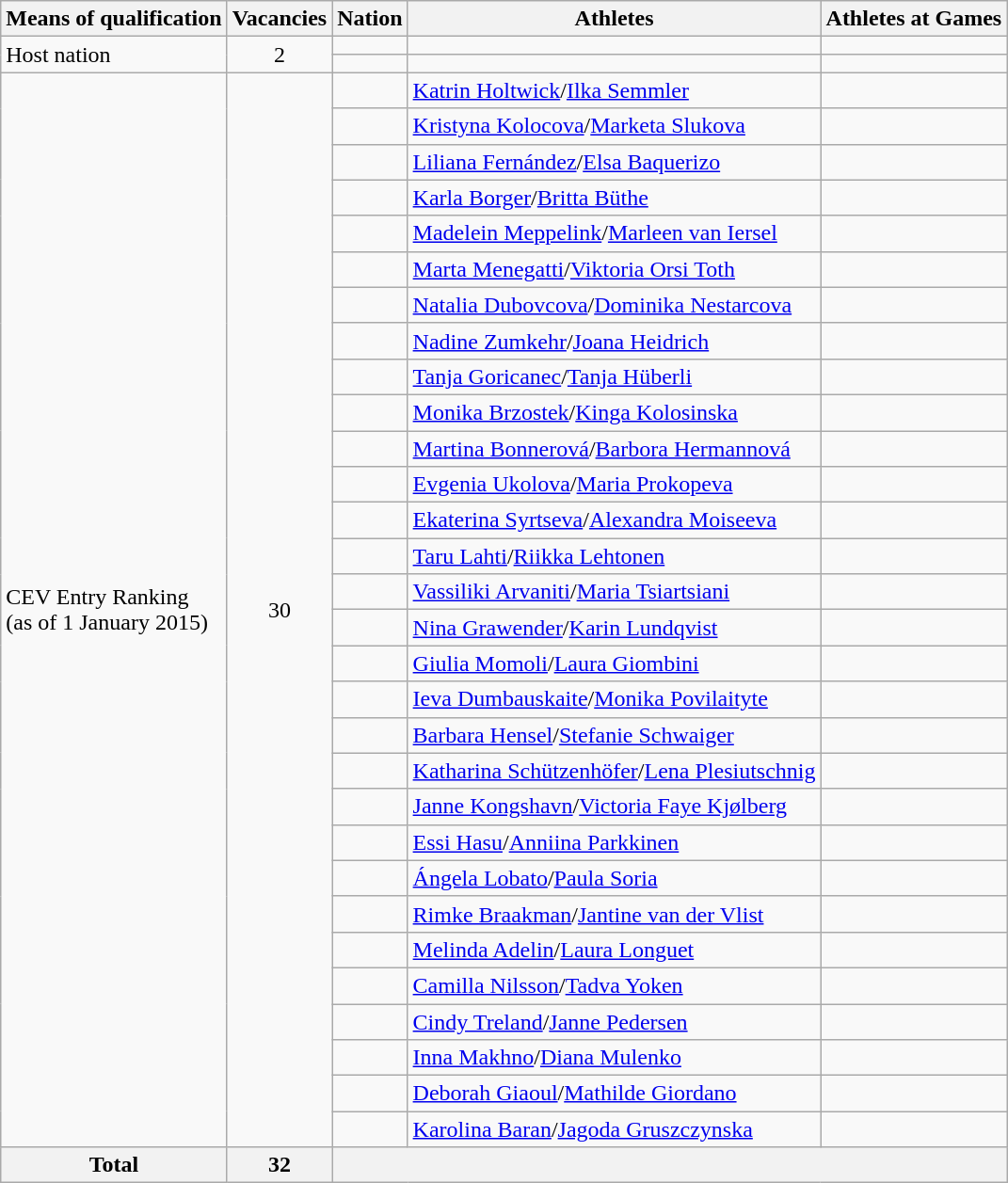<table class="wikitable">
<tr>
<th>Means of qualification</th>
<th>Vacancies</th>
<th>Nation</th>
<th>Athletes</th>
<th>Athletes at Games</th>
</tr>
<tr>
<td rowspan=2>Host nation</td>
<td rowspan=2 align="center">2</td>
<td></td>
<td></td>
<td></td>
</tr>
<tr>
<td></td>
<td></td>
<td></td>
</tr>
<tr>
<td rowspan=30>CEV Entry Ranking<br>(as of 1 January 2015)</td>
<td rowspan=30 align="center">30</td>
<td></td>
<td><a href='#'>Katrin Holtwick</a>/<a href='#'>Ilka Semmler</a></td>
<td></td>
</tr>
<tr>
<td></td>
<td><a href='#'>Kristyna Kolocova</a>/<a href='#'>Marketa Slukova</a></td>
<td></td>
</tr>
<tr>
<td></td>
<td><a href='#'>Liliana Fernández</a>/<a href='#'>Elsa Baquerizo</a></td>
<td></td>
</tr>
<tr>
<td></td>
<td><a href='#'>Karla Borger</a>/<a href='#'>Britta Büthe</a></td>
<td></td>
</tr>
<tr>
<td></td>
<td><a href='#'>Madelein Meppelink</a>/<a href='#'>Marleen van Iersel</a></td>
<td></td>
</tr>
<tr>
<td></td>
<td><a href='#'>Marta Menegatti</a>/<a href='#'>Viktoria Orsi Toth</a></td>
<td></td>
</tr>
<tr>
<td></td>
<td><a href='#'>Natalia Dubovcova</a>/<a href='#'>Dominika Nestarcova</a></td>
<td></td>
</tr>
<tr>
<td></td>
<td><a href='#'>Nadine Zumkehr</a>/<a href='#'>Joana Heidrich</a></td>
<td></td>
</tr>
<tr>
<td></td>
<td><a href='#'>Tanja Goricanec</a>/<a href='#'>Tanja Hüberli</a></td>
<td></td>
</tr>
<tr>
<td></td>
<td><a href='#'>Monika Brzostek</a>/<a href='#'>Kinga Kolosinska</a></td>
<td></td>
</tr>
<tr>
<td></td>
<td><a href='#'>Martina Bonnerová</a>/<a href='#'>Barbora Hermannová</a></td>
<td></td>
</tr>
<tr>
<td></td>
<td><a href='#'>Evgenia Ukolova</a>/<a href='#'>Maria Prokopeva</a></td>
<td></td>
</tr>
<tr>
<td></td>
<td><a href='#'>Ekaterina Syrtseva</a>/<a href='#'>Alexandra Moiseeva</a></td>
<td></td>
</tr>
<tr>
<td></td>
<td><a href='#'>Taru Lahti</a>/<a href='#'>Riikka Lehtonen</a></td>
<td></td>
</tr>
<tr>
<td></td>
<td><a href='#'>Vassiliki Arvaniti</a>/<a href='#'>Maria Tsiartsiani</a></td>
<td></td>
</tr>
<tr>
<td></td>
<td><a href='#'>Nina Grawender</a>/<a href='#'>Karin Lundqvist</a></td>
<td></td>
</tr>
<tr>
<td></td>
<td><a href='#'>Giulia Momoli</a>/<a href='#'>Laura Giombini</a></td>
<td></td>
</tr>
<tr>
<td></td>
<td><a href='#'>Ieva Dumbauskaite</a>/<a href='#'>Monika Povilaityte</a></td>
<td></td>
</tr>
<tr>
<td></td>
<td><a href='#'>Barbara Hensel</a>/<a href='#'>Stefanie Schwaiger</a></td>
<td></td>
</tr>
<tr>
<td></td>
<td><a href='#'>Katharina Schützenhöfer</a>/<a href='#'>Lena Plesiutschnig</a></td>
<td></td>
</tr>
<tr>
<td></td>
<td><a href='#'>Janne Kongshavn</a>/<a href='#'>Victoria Faye Kjølberg</a></td>
<td></td>
</tr>
<tr>
<td></td>
<td><a href='#'>Essi Hasu</a>/<a href='#'>Anniina Parkkinen</a></td>
<td></td>
</tr>
<tr>
<td></td>
<td><a href='#'>Ángela Lobato</a>/<a href='#'>Paula Soria</a></td>
<td></td>
</tr>
<tr>
<td></td>
<td><a href='#'>Rimke Braakman</a>/<a href='#'>Jantine van der Vlist</a></td>
<td></td>
</tr>
<tr>
<td></td>
<td><a href='#'>Melinda Adelin</a>/<a href='#'>Laura Longuet</a></td>
<td></td>
</tr>
<tr>
<td></td>
<td><a href='#'>Camilla Nilsson</a>/<a href='#'>Tadva Yoken</a></td>
<td></td>
</tr>
<tr>
<td></td>
<td><a href='#'>Cindy Treland</a>/<a href='#'>Janne Pedersen</a></td>
<td></td>
</tr>
<tr>
<td></td>
<td><a href='#'>Inna Makhno</a>/<a href='#'>Diana Mulenko</a></td>
<td></td>
</tr>
<tr>
<td></td>
<td><a href='#'>Deborah Giaoul</a>/<a href='#'>Mathilde Giordano</a></td>
<td></td>
</tr>
<tr>
<td></td>
<td><a href='#'>Karolina Baran</a>/<a href='#'>Jagoda Gruszczynska</a></td>
<td></td>
</tr>
<tr>
<th>Total</th>
<th>32</th>
<th colspan=3></th>
</tr>
</table>
